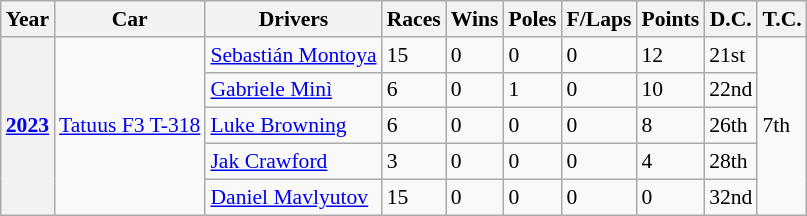<table class="wikitable" style="font-size:90%">
<tr>
<th>Year</th>
<th>Car</th>
<th>Drivers</th>
<th>Races</th>
<th>Wins</th>
<th>Poles</th>
<th>F/Laps</th>
<th>Points</th>
<th>D.C.</th>
<th>T.C.</th>
</tr>
<tr>
<th rowspan="5"><a href='#'>2023</a></th>
<td rowspan="5"><a href='#'>Tatuus F3 T-318</a></td>
<td> <a href='#'>Sebastián Montoya</a></td>
<td>15</td>
<td>0</td>
<td>0</td>
<td>0</td>
<td>12</td>
<td>21st</td>
<td rowspan="5">7th</td>
</tr>
<tr>
<td> <a href='#'>Gabriele Minì</a></td>
<td>6</td>
<td>0</td>
<td>1</td>
<td>0</td>
<td>10</td>
<td>22nd</td>
</tr>
<tr>
<td> <a href='#'>Luke Browning</a></td>
<td>6</td>
<td>0</td>
<td>0</td>
<td>0</td>
<td>8</td>
<td>26th</td>
</tr>
<tr>
<td> <a href='#'>Jak Crawford</a></td>
<td>3</td>
<td>0</td>
<td>0</td>
<td>0</td>
<td>4</td>
<td>28th</td>
</tr>
<tr>
<td> <a href='#'>Daniel Mavlyutov</a></td>
<td>15</td>
<td>0</td>
<td>0</td>
<td>0</td>
<td>0</td>
<td>32nd</td>
</tr>
</table>
